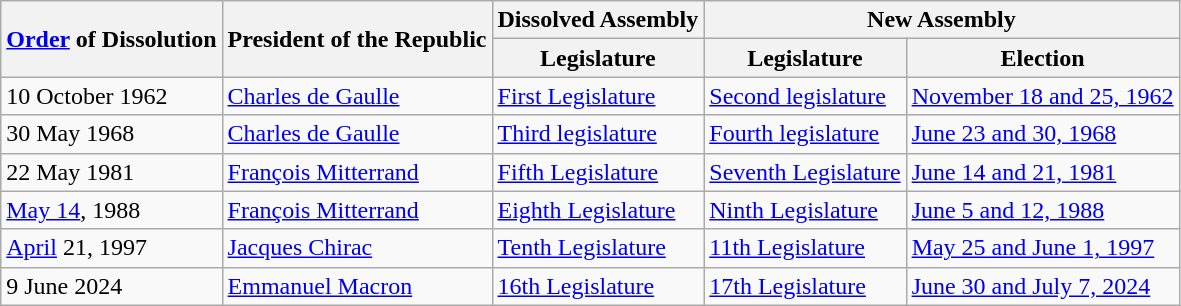<table class="wikitable">
<tr>
<th rowspan="2"><a href='#'>Order</a> of Dissolution</th>
<th rowspan="2">President of the Republic</th>
<th>Dissolved Assembly</th>
<th colspan="2">New Assembly</th>
</tr>
<tr>
<th>Legislature</th>
<th>Legislature</th>
<th>Election</th>
</tr>
<tr>
<td>10 October 1962</td>
<td><a href='#'>Charles de Gaulle</a></td>
<td><a href='#'>First Legislature</a></td>
<td><a href='#'>Second legislature</a></td>
<td><a href='#'>November 18 and 25, 1962</a></td>
</tr>
<tr>
<td>30 May 1968</td>
<td><a href='#'>Charles de Gaulle</a></td>
<td><a href='#'>Third legislature</a></td>
<td><a href='#'>Fourth legislature</a></td>
<td><a href='#'>June 23 and 30, 1968</a></td>
</tr>
<tr>
<td>22 May 1981</td>
<td><a href='#'>François Mitterrand</a></td>
<td><a href='#'>Fifth Legislature</a></td>
<td><a href='#'>Seventh Legislature</a></td>
<td><a href='#'>June 14 and 21, 1981</a></td>
</tr>
<tr>
<td><a href='#'>May 14</a>, 1988</td>
<td><a href='#'>François Mitterrand</a></td>
<td><a href='#'>Eighth Legislature</a></td>
<td><a href='#'>Ninth Legislature</a></td>
<td><a href='#'>June 5 and 12, 1988</a></td>
</tr>
<tr>
<td><a href='#'>April</a> 21, 1997</td>
<td><a href='#'>Jacques Chirac</a></td>
<td><a href='#'>Tenth Legislature</a></td>
<td><a href='#'>11th Legislature</a></td>
<td><a href='#'>May 25 and June 1, 1997</a></td>
</tr>
<tr>
<td>9 June 2024</td>
<td><a href='#'>Emmanuel Macron</a></td>
<td><a href='#'>16th Legislature</a></td>
<td><a href='#'>17th Legislature</a></td>
<td><a href='#'>June 30 and July 7, 2024</a></td>
</tr>
</table>
